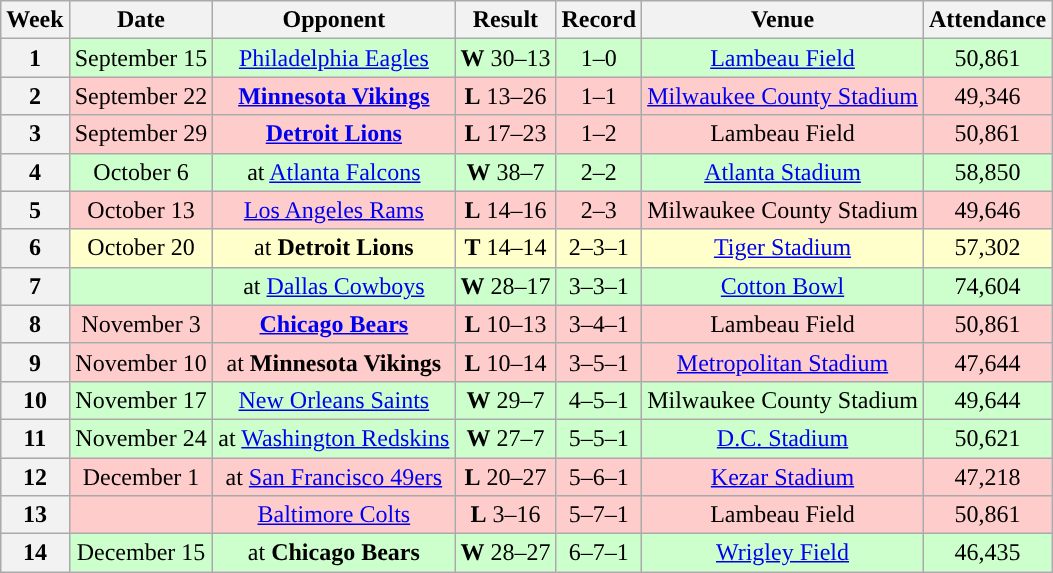<table class="wikitable" style="text-align:center">
<tr>
<th>Week</th>
<th>Date</th>
<th>Opponent</th>
<th>Result</th>
<th>Record</th>
<th>Venue</th>
<th>Attendance</th>
</tr>
<tr style="background:#cfc">
<th>1</th>
<td>September 15</td>
<td><a href='#'>Philadelphia Eagles</a></td>
<td><strong>W</strong> 30–13</td>
<td>1–0</td>
<td><a href='#'>Lambeau Field</a></td>
<td>50,861</td>
</tr>
<tr style="background:#fcc">
<th>2</th>
<td>September 22</td>
<td><strong><a href='#'>Minnesota Vikings</a></strong></td>
<td><strong>L</strong> 13–26</td>
<td>1–1</td>
<td><a href='#'>Milwaukee County Stadium</a></td>
<td>49,346</td>
</tr>
<tr style="background:#fcc">
<th>3</th>
<td>September 29</td>
<td><strong><a href='#'>Detroit Lions</a></strong></td>
<td><strong>L</strong> 17–23</td>
<td>1–2</td>
<td>Lambeau Field</td>
<td>50,861</td>
</tr>
<tr style="background:#cfc">
<th>4</th>
<td>October 6</td>
<td>at <a href='#'>Atlanta Falcons</a></td>
<td><strong>W</strong> 38–7</td>
<td>2–2</td>
<td><a href='#'>Atlanta Stadium</a></td>
<td>58,850</td>
</tr>
<tr style="background:#fcc">
<th>5</th>
<td>October 13</td>
<td><a href='#'>Los Angeles Rams</a></td>
<td><strong>L</strong> 14–16</td>
<td>2–3</td>
<td>Milwaukee County Stadium</td>
<td>49,646</td>
</tr>
<tr style="background:#ffc">
<th>6</th>
<td>October 20</td>
<td>at <strong>Detroit Lions</strong></td>
<td><strong>T</strong> 14–14</td>
<td>2–3–1</td>
<td><a href='#'>Tiger Stadium</a></td>
<td>57,302</td>
</tr>
<tr style="background:#cfc">
<th>7</th>
<td></td>
<td>at <a href='#'>Dallas Cowboys</a></td>
<td><strong>W</strong> 28–17</td>
<td>3–3–1</td>
<td><a href='#'>Cotton Bowl</a></td>
<td>74,604</td>
</tr>
<tr style="background:#fcc">
<th>8</th>
<td>November 3</td>
<td><strong><a href='#'>Chicago Bears</a></strong></td>
<td><strong>L</strong> 10–13</td>
<td>3–4–1</td>
<td>Lambeau Field</td>
<td>50,861</td>
</tr>
<tr style="background:#fcc">
<th>9</th>
<td>November 10</td>
<td>at <strong>Minnesota Vikings</strong></td>
<td><strong>L</strong> 10–14</td>
<td>3–5–1</td>
<td><a href='#'>Metropolitan Stadium</a></td>
<td>47,644</td>
</tr>
<tr style="background:#cfc">
<th>10</th>
<td>November 17</td>
<td><a href='#'>New Orleans Saints</a></td>
<td><strong>W</strong> 29–7</td>
<td>4–5–1</td>
<td>Milwaukee County Stadium</td>
<td>49,644</td>
</tr>
<tr style="background:#cfc">
<th>11</th>
<td>November 24</td>
<td>at <a href='#'>Washington Redskins</a></td>
<td><strong>W</strong> 27–7</td>
<td>5–5–1</td>
<td><a href='#'>D.C. Stadium</a></td>
<td>50,621</td>
</tr>
<tr style="background:#fcc">
<th>12</th>
<td>December 1</td>
<td>at <a href='#'>San Francisco 49ers</a></td>
<td><strong>L</strong> 20–27</td>
<td>5–6–1</td>
<td><a href='#'>Kezar Stadium</a></td>
<td>47,218</td>
</tr>
<tr style="background:#fcc">
<th>13</th>
<td></td>
<td><a href='#'>Baltimore Colts</a></td>
<td><strong>L</strong> 3–16</td>
<td>5–7–1</td>
<td>Lambeau Field</td>
<td>50,861</td>
</tr>
<tr style="background:#cfc">
<th>14</th>
<td>December 15</td>
<td>at <strong>Chicago Bears</strong></td>
<td><strong>W</strong> 28–27</td>
<td>6–7–1</td>
<td><a href='#'>Wrigley Field</a></td>
<td>46,435</td>
</tr>
</table>
